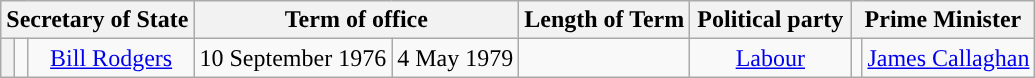<table class="wikitable" style="text-align:center">
<tr>
<th colspan=3>Secretary of State</th>
<th colspan=2>Term of office</th>
<th>Length of Term</th>
<th>Political party</th>
<th colspan=2>Prime Minister</th>
</tr>
<tr style="height:1em">
<th style="background-color:"></th>
<td></td>
<td><a href='#'>Bill Rodgers</a></td>
<td>10 September 1976</td>
<td>4 May 1979</td>
<td></td>
<td width=100><a href='#'>Labour</a></td>
<td style="background-color:"></td>
<td><a href='#'>James Callaghan</a></td>
</tr>
</table>
